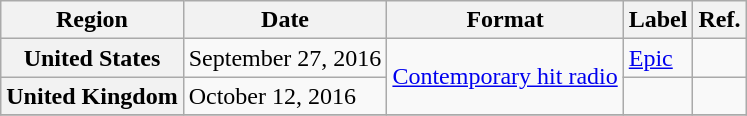<table class="wikitable sortable plainrowheaders">
<tr>
<th scope="col">Region</th>
<th scope="col">Date</th>
<th scope="col">Format</th>
<th scope="col">Label</th>
<th scope="col">Ref.</th>
</tr>
<tr>
<th scope="row">United States</th>
<td>September 27, 2016</td>
<td rowspan="2"><a href='#'>Contemporary hit radio</a></td>
<td><a href='#'>Epic</a></td>
<td></td>
</tr>
<tr>
<th scope="row">United Kingdom</th>
<td>October 12, 2016</td>
<td></td>
<td></td>
</tr>
<tr>
</tr>
</table>
